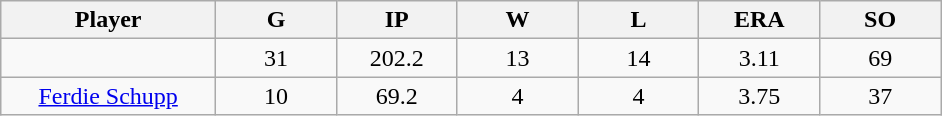<table class="wikitable sortable">
<tr>
<th bgcolor="#DDDDFF" width="16%">Player</th>
<th bgcolor="#DDDDFF" width="9%">G</th>
<th bgcolor="#DDDDFF" width="9%">IP</th>
<th bgcolor="#DDDDFF" width="9%">W</th>
<th bgcolor="#DDDDFF" width="9%">L</th>
<th bgcolor="#DDDDFF" width="9%">ERA</th>
<th bgcolor="#DDDDFF" width="9%">SO</th>
</tr>
<tr align="center">
<td></td>
<td>31</td>
<td>202.2</td>
<td>13</td>
<td>14</td>
<td>3.11</td>
<td>69</td>
</tr>
<tr align="center">
<td><a href='#'>Ferdie Schupp</a></td>
<td>10</td>
<td>69.2</td>
<td>4</td>
<td>4</td>
<td>3.75</td>
<td>37</td>
</tr>
</table>
